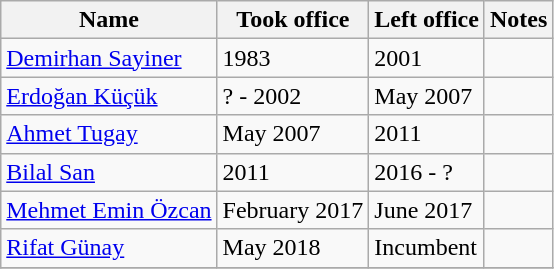<table class="wikitable">
<tr>
<th>Name</th>
<th>Took office</th>
<th>Left office</th>
<th>Notes</th>
</tr>
<tr>
<td><a href='#'>Demirhan Sayiner</a></td>
<td>1983</td>
<td>2001</td>
<td></td>
</tr>
<tr>
<td><a href='#'>Erdoğan Küçük</a></td>
<td>? - 2002</td>
<td>May 2007</td>
<td></td>
</tr>
<tr>
<td><a href='#'>Ahmet Tugay</a></td>
<td>May 2007</td>
<td>2011</td>
<td></td>
</tr>
<tr>
<td><a href='#'>Bilal San</a></td>
<td>2011</td>
<td>2016 - ?</td>
<td></td>
</tr>
<tr>
<td><a href='#'>Mehmet Emin Özcan</a></td>
<td>February 2017</td>
<td>June 2017</td>
<td></td>
</tr>
<tr>
<td><a href='#'>Rifat Günay</a></td>
<td>May 2018</td>
<td>Incumbent</td>
<td></td>
</tr>
<tr>
</tr>
</table>
